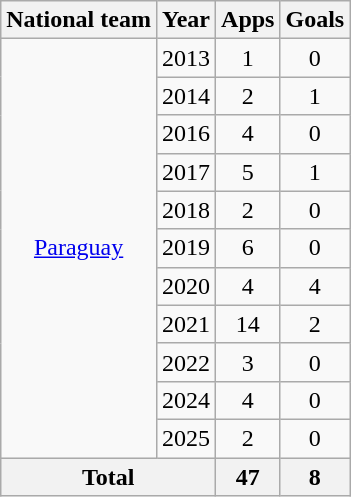<table class=wikitable style=text-align:center>
<tr>
<th>National team</th>
<th>Year</th>
<th>Apps</th>
<th>Goals</th>
</tr>
<tr>
<td rowspan="11"><a href='#'>Paraguay</a></td>
<td>2013</td>
<td>1</td>
<td>0</td>
</tr>
<tr>
<td>2014</td>
<td>2</td>
<td>1</td>
</tr>
<tr>
<td>2016</td>
<td>4</td>
<td>0</td>
</tr>
<tr>
<td>2017</td>
<td>5</td>
<td>1</td>
</tr>
<tr>
<td>2018</td>
<td>2</td>
<td>0</td>
</tr>
<tr>
<td>2019</td>
<td>6</td>
<td>0</td>
</tr>
<tr>
<td>2020</td>
<td>4</td>
<td>4</td>
</tr>
<tr>
<td>2021</td>
<td>14</td>
<td>2</td>
</tr>
<tr>
<td>2022</td>
<td>3</td>
<td>0</td>
</tr>
<tr>
<td>2024</td>
<td>4</td>
<td>0</td>
</tr>
<tr>
<td>2025</td>
<td>2</td>
<td>0</td>
</tr>
<tr>
<th colspan="2">Total</th>
<th>47</th>
<th>8</th>
</tr>
</table>
